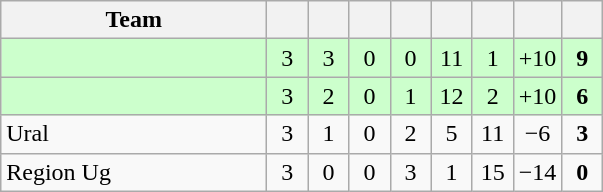<table class="wikitable" style="text-align: center;">
<tr>
<th width=170>Team</th>
<th width=20></th>
<th width=20></th>
<th width=20></th>
<th width=20></th>
<th width=20></th>
<th width=20></th>
<th width=20></th>
<th width=20></th>
</tr>
<tr style="background:#cfc;">
<td style="text-align:left;"></td>
<td>3</td>
<td>3</td>
<td>0</td>
<td>0</td>
<td>11</td>
<td>1</td>
<td>+10</td>
<td><strong>9</strong></td>
</tr>
<tr style="background:#cfc;">
<td style="text-align:left;"></td>
<td>3</td>
<td>2</td>
<td>0</td>
<td>1</td>
<td>12</td>
<td>2</td>
<td>+10</td>
<td><strong>6</strong></td>
</tr>
<tr>
<td style="text-align:left;"> Ural</td>
<td>3</td>
<td>1</td>
<td>0</td>
<td>2</td>
<td>5</td>
<td>11</td>
<td>−6</td>
<td><strong>3</strong></td>
</tr>
<tr>
<td style="text-align:left;"> Region Ug</td>
<td>3</td>
<td>0</td>
<td>0</td>
<td>3</td>
<td>1</td>
<td>15</td>
<td>−14</td>
<td><strong>0</strong></td>
</tr>
</table>
